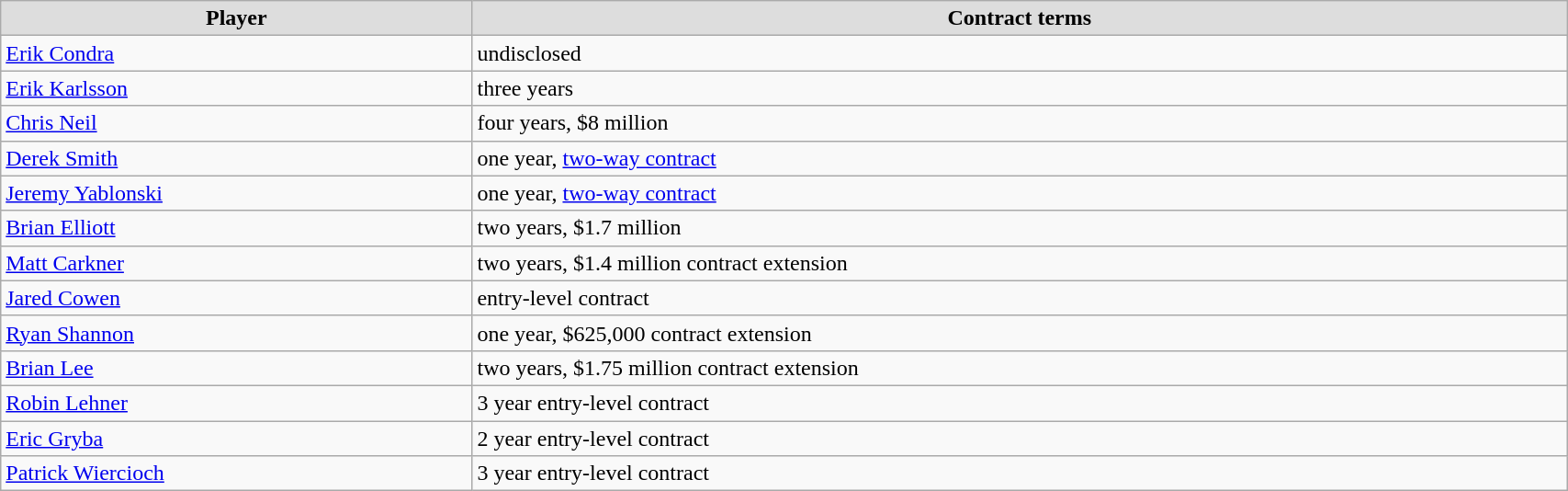<table class="wikitable" style="width:90%;">
<tr style="text-align:center; background:#ddd;">
<td><strong>Player</strong></td>
<td><strong>Contract terms</strong></td>
</tr>
<tr>
<td><a href='#'>Erik Condra</a></td>
<td>undisclosed</td>
</tr>
<tr>
<td><a href='#'>Erik Karlsson</a></td>
<td>three years</td>
</tr>
<tr>
<td><a href='#'>Chris Neil</a></td>
<td>four years, $8 million</td>
</tr>
<tr>
<td><a href='#'>Derek Smith</a></td>
<td>one year, <a href='#'>two-way contract</a></td>
</tr>
<tr>
<td><a href='#'>Jeremy Yablonski</a></td>
<td>one year, <a href='#'>two-way contract</a></td>
</tr>
<tr>
<td><a href='#'>Brian Elliott</a></td>
<td>two years, $1.7 million</td>
</tr>
<tr>
<td><a href='#'>Matt Carkner</a></td>
<td>two years, $1.4 million contract extension</td>
</tr>
<tr>
<td><a href='#'>Jared Cowen</a></td>
<td>entry-level contract</td>
</tr>
<tr>
<td><a href='#'>Ryan Shannon</a></td>
<td>one year, $625,000 contract extension</td>
</tr>
<tr>
<td><a href='#'>Brian Lee</a></td>
<td>two years, $1.75 million contract extension</td>
</tr>
<tr>
<td><a href='#'>Robin Lehner</a></td>
<td>3 year entry-level contract</td>
</tr>
<tr>
<td><a href='#'>Eric Gryba</a></td>
<td>2 year entry-level contract</td>
</tr>
<tr>
<td><a href='#'>Patrick Wiercioch</a></td>
<td>3 year entry-level contract</td>
</tr>
</table>
